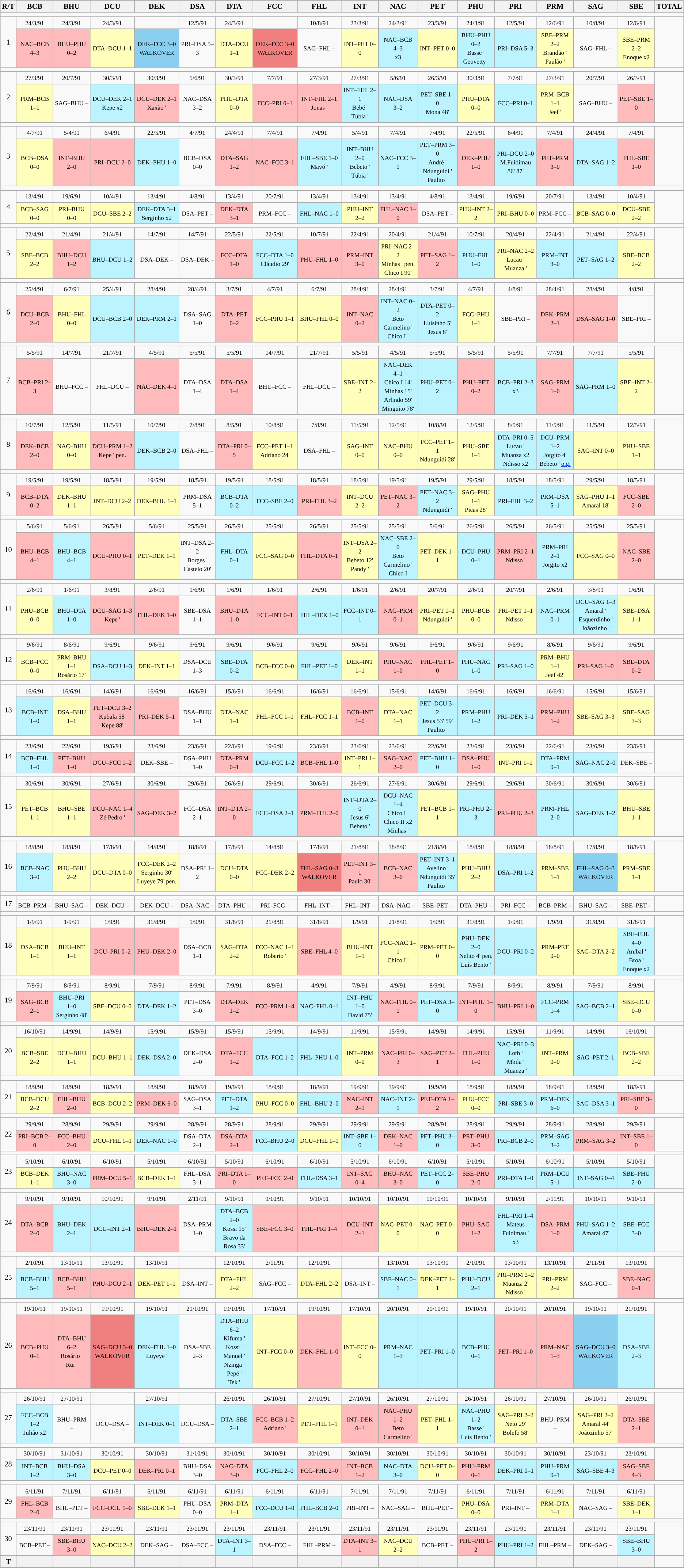<table class="wikitable">
<tr style="font-size: 85%;">
<th scope="col" rowspan="2">R/T</th>
</tr>
<tr style="font-size: 85%;">
<th style="width: 90px" colspan="1">BCB</th>
<th style="width: 90px" colspan="1">BHU</th>
<th style="width: 90px" colspan="1">DCU</th>
<th style="width: 90px" colspan="1">DEK</th>
<th style="width: 90px" colspan="1">DSA</th>
<th style="width: 90px" colspan="1">DTA</th>
<th style="width: 90px" colspan="1">FCC</th>
<th style="width: 90px" colspan="1">FHL</th>
<th style="width: 90px" colspan="1">INT</th>
<th style="width: 90px" colspan="1">NAC</th>
<th style="width: 90px" colspan="1">PET</th>
<th style="width: 90px" colspan="1">PHU</th>
<th style="width: 90px" colspan="1">PRI</th>
<th style="width: 90px" colspan="1">PRM</th>
<th style="width: 90px" colspan="1">SAG</th>
<th style="width: 90px" colspan="1">SBE</th>
<th style="width: 30px" colspan="1">TOTAL</th>
</tr>
<tr>
<td colspan=18></td>
</tr>
<tr align=center style="font-size: 85%;">
<td rowspan=2>1</td>
<td><small>24/3/91</small></td>
<td><small>24/3/91</small></td>
<td><small>24/3/91</small></td>
<td><small></small></td>
<td><small>12/5/91</small></td>
<td><small>24/3/91</small></td>
<td><small></small></td>
<td><small>10/8/91</small></td>
<td><small>23/3/91</small></td>
<td><small>24/3/91</small></td>
<td><small>23/3/91</small></td>
<td><small>24/3/91</small></td>
<td><small>12/5/91</small></td>
<td><small>12/6/91</small></td>
<td><small>10/8/91</small></td>
<td><small>12/6/91</small></td>
<td rowspan=2></td>
</tr>
<tr align=center style="font-size: 85%;">
<td bgcolor=#ffbbbb><small>NAC–BCB 4–3</small></td>
<td bgcolor=#ffbbbb><small>BHU–PHU 0–2</small></td>
<td bgcolor=#ffffbb><small>DTA–DCU 1–1</small></td>
<td bgcolor=#89cff0><small>DEK–FCC 3–0<br>WALKOVER</small></td>
<td><small>PRI–DSA 5–3</small></td>
<td bgcolor=#ffffbb><small>DTA–DCU 1–1</small></td>
<td bgcolor=#f08080><small>DEK–FCC 3–0<br>WALKOVER</small></td>
<td bgcolor=><small>SAG–FHL –</small></td>
<td bgcolor=#ffffbb><small>INT–PET 0–0</small></td>
<td bgcolor=#bbf3ff><small>NAC–BCB 4–3<br> x3</small></td>
<td bgcolor=#ffffbb><small>INT–PET 0–0</small></td>
<td bgcolor=#bbf3ff><small>BHU–PHU 0–2<br>Basse '<br>Geovetty '</small></td>
<td bgcolor=#bbf3ff><small>PRI–DSA 5–3</small></td>
<td bgcolor=#ffffbb><small>SBE–PRM 2–2<br>Brandão '<br>Paulão '</small></td>
<td bgcolor=><small>SAG–FHL –</small></td>
<td bgcolor=#ffffbb><small>SBE–PRM 2–2<br>Enoque x2</small></td>
</tr>
<tr>
<td colspan=18></td>
</tr>
<tr align=center style="font-size: 85%;">
<td rowspan=2>2</td>
<td><small>27/3/91</small></td>
<td><small>20/7/91</small></td>
<td><small>30/3/91</small></td>
<td><small>30/3/91</small></td>
<td><small>5/6/91</small></td>
<td><small>30/3/91</small></td>
<td><small>7/7/91</small></td>
<td><small>27/3/91</small></td>
<td><small>27/3/91</small></td>
<td><small>5/6/91</small></td>
<td><small>26/3/91</small></td>
<td><small>30/3/91</small></td>
<td><small>7/7/91</small></td>
<td><small>27/3/91</small></td>
<td><small>20/7/91</small></td>
<td><small>26/3/91</small></td>
<td rowspan=2></td>
</tr>
<tr align=center style="font-size: 85%;">
<td bgcolor=#ffffbb><small>PRM–BCB 1–1</small></td>
<td bgcolor=><small>SAG–BHU –</small></td>
<td bgcolor=#bbf3ff><small>DCU–DEK 2–1<br>Kepe x2</small></td>
<td bgcolor=#ffbbbb><small>DCU–DEK 2–1<br>Xaxão '</small></td>
<td><small>NAC–DSA 3–2</small></td>
<td bgcolor=#ffffbb><small>PHU–DTA 0–0</small></td>
<td bgcolor=#ffbbbb><small>FCC–PRI 0–1</small></td>
<td bgcolor=#ffbbbb><small>INT–FHL 2–1<br>Jonas '</small></td>
<td bgcolor=#bbf3ff><small>INT–FHL 2–1<br>Bebé '<br>Túbia '</small></td>
<td bgcolor=#bbf3ff><small>NAC–DSA 3–2</small></td>
<td bgcolor=#bbf3ff><small>PET–SBE 1–0<br>Mona 48'</small></td>
<td bgcolor=#ffffbb><small>PHU–DTA 0–0</small></td>
<td bgcolor=#bbf3ff><small>FCC–PRI 0–1</small></td>
<td bgcolor=#ffffbb><small>PRM–BCB 1–1<br>Jeef '</small></td>
<td bgcolor=><small>SAG–BHU –</small></td>
<td bgcolor=#ffbbbb><small>PET–SBE 1–0</small></td>
</tr>
<tr>
<td colspan=18></td>
</tr>
<tr align=center style="font-size: 85%;">
<td rowspan=2>3</td>
<td><small>4/7/91</small></td>
<td><small>5/4/91</small></td>
<td><small>6/4/91</small></td>
<td><small>22/5/91</small></td>
<td><small>4/7/91</small></td>
<td><small>24/4/91</small></td>
<td><small>7/4/91</small></td>
<td><small>7/4/91</small></td>
<td><small>5/4/91</small></td>
<td><small>7/4/91</small></td>
<td><small>7/4/91</small></td>
<td><small>22/5/91</small></td>
<td><small>6/4/91</small></td>
<td><small>7/4/91</small></td>
<td><small>24/4/91</small></td>
<td><small>7/4/91</small></td>
<td rowspan=2></td>
</tr>
<tr align=center style="font-size: 85%;">
<td bgcolor=#ffffbb><small>BCB–DSA 0–0</small></td>
<td bgcolor=#ffbbbb><small>INT–BHU 2–0</small></td>
<td bgcolor=#ffbbbb><small>PRI–DCU 2–0</small></td>
<td bgcolor=#bbf3ff><small>DEK–PHU 1–0</small></td>
<td><small>BCB–DSA 0–0</small></td>
<td bgcolor=#ffbbbb><small>DTA–SAG 1–2</small></td>
<td bgcolor=#ffbbbb><small>NAC–FCC 3–1</small></td>
<td bgcolor=#bbf3ff><small>FHL–SBE 1–0<br>Mavó '</small></td>
<td bgcolor=#bbf3ff><small>INT–BHU 2–0<br>Bebeto '<br>Túbia '</small></td>
<td bgcolor=#bbf3ff><small>NAC–FCC 3–1</small></td>
<td bgcolor=#bbf3ff><small>PET–PRM 3–0<br>André '<br>Ndunguidi '<br>Paulito '</small></td>
<td bgcolor=#ffbbbb><small>DEK–PHU 1–0</small></td>
<td bgcolor=#bbf3ff><small>PRI–DCU 2–0<br>M.Fuidimau 86' 87'</small></td>
<td bgcolor=#ffbbbb><small>PET–PRM 3–0</small></td>
<td bgcolor=#bbf3ff><small>DTA–SAG 1–2</small></td>
<td bgcolor=#ffbbbb><small>FHL–SBE 1–0</small></td>
</tr>
<tr>
<td colspan=18></td>
</tr>
<tr align=center style="font-size: 85%;">
<td rowspan=2>4</td>
<td><small>13/4/91</small></td>
<td><small>19/6/91</small></td>
<td><small>10/4/91</small></td>
<td><small>13/4/91</small></td>
<td><small>4/8/91</small></td>
<td><small>13/4/91</small></td>
<td><small>20/7/91</small></td>
<td><small>13/4/91</small></td>
<td><small>13/4/91</small></td>
<td><small>13/4/91</small></td>
<td><small>4/8/91</small></td>
<td><small>13/4/91</small></td>
<td><small>19/6/91</small></td>
<td><small>20/7/91</small></td>
<td><small>13/4/91</small></td>
<td><small>10/4/91</small></td>
<td rowspan=2></td>
</tr>
<tr align=center style="font-size: 85%;">
<td bgcolor=#ffffbb><small>BCB–SAG 0–0</small></td>
<td bgcolor=#ffffbb><small>PRI–BHU 0–0</small></td>
<td bgcolor=#ffffbb><small>DCU–SBE 2–2</small></td>
<td bgcolor=#bbf3ff><small>DEK–DTA 3–1<br>Serginho x2</small></td>
<td><small>DSA–PET –</small></td>
<td bgcolor=#ffbbbb><small>DEK–DTA 3–1</small></td>
<td bgcolor=><small>PRM–FCC –</small></td>
<td bgcolor=#bbf3ff><small>FHL–NAC 1–0</small></td>
<td bgcolor=#ffffbb><small>PHU–INT 2–2</small></td>
<td bgcolor=#ffbbbb><small>FHL–NAC 1–0</small></td>
<td bgcolor=><small>DSA–PET –</small></td>
<td bgcolor=#ffffbb><small>PHU–INT 2–2</small></td>
<td bgcolor=#ffffbb><small>PRI–BHU 0–0</small></td>
<td bgcolor=><small>PRM–FCC –</small></td>
<td bgcolor=#ffffbb><small>BCB–SAG 0–0</small></td>
<td bgcolor=#ffffbb><small>DCU–SBE 2–2</small></td>
</tr>
<tr>
<td colspan=18></td>
</tr>
<tr align=center style="font-size: 85%;">
<td rowspan=2>5</td>
<td><small>22/4/91</small></td>
<td><small>21/4/91</small></td>
<td><small>21/4/91</small></td>
<td><small>14/7/91</small></td>
<td><small>14/7/91</small></td>
<td><small>22/5/91</small></td>
<td><small>22/5/91</small></td>
<td><small>10/7/91</small></td>
<td><small>22/4/91</small></td>
<td><small>20/4/91</small></td>
<td><small>21/4/91</small></td>
<td><small>10/7/91</small></td>
<td><small>20/4/91</small></td>
<td><small>22/4/91</small></td>
<td><small>21/4/91</small></td>
<td><small>22/4/91</small></td>
<td rowspan=2></td>
</tr>
<tr align=center style="font-size: 85%;">
<td bgcolor=#ffffbb><small>SBE–BCB 2–2</small></td>
<td bgcolor=#ffbbbb><small>BHU–DCU 1–2</small></td>
<td bgcolor=#bbf3ff><small>BHU–DCU 1–2</small></td>
<td bgcolor=><small>DSA–DEK –</small></td>
<td><small>DSA–DEK –</small></td>
<td bgcolor=#ffbbbb><small>FCC–DTA 1–0</small></td>
<td bgcolor=#bbf3ff><small>FCC–DTA 1–0<br>Cláudio 29'</small></td>
<td bgcolor=#ffbbbb><small>PHU–FHL 1–0</small></td>
<td bgcolor=#ffbbbb><small>PRM–INT 3–0</small></td>
<td bgcolor=#ffffbb><small>PRI–NAC 2–2<br>Minhas ' pen.<br>Chico I 90'</small></td>
<td bgcolor=#ffbbbb><small>PET–SAG 1–2</small></td>
<td bgcolor=#bbf3ff><small>PHU–FHL 1–0</small></td>
<td bgcolor=#ffffbb><small>PRI–NAC 2–2<br>Lucau '<br>Muanza '</small></td>
<td bgcolor=#bbf3ff><small>PRM–INT 3–0</small></td>
<td bgcolor=#bbf3ff><small>PET–SAG 1–2</small></td>
<td bgcolor=#ffffbb><small>SBE–BCB 2–2</small></td>
</tr>
<tr>
<td colspan=18></td>
</tr>
<tr align=center style="font-size: 85%;">
<td rowspan=2>6</td>
<td><small>25/4/91</small></td>
<td><small>6/7/91</small></td>
<td><small>25/4/91</small></td>
<td><small>28/4/91</small></td>
<td><small>28/4/91</small></td>
<td><small>3/7/91</small></td>
<td><small>4/7/91</small></td>
<td><small>6/7/91</small></td>
<td><small>28/4/91</small></td>
<td><small>28/4/91</small></td>
<td><small>3/7/91</small></td>
<td><small>4/7/91</small></td>
<td><small>4/8/91</small></td>
<td><small>28/4/91</small></td>
<td><small>28/4/91</small></td>
<td><small>4/8/91</small></td>
<td rowspan=2></td>
</tr>
<tr align=center style="font-size: 85%;">
<td bgcolor=#ffbbbb><small>DCU–BCB 2–0</small></td>
<td bgcolor=#ffffbb><small>BHU–FHL 0–0</small></td>
<td bgcolor=#bbf3ff><small>DCU–BCB 2–0</small></td>
<td bgcolor=#bbf3ff><small>DEK–PRM 2–1</small></td>
<td><small>DSA–SAG 1–0</small></td>
<td bgcolor=#ffbbbb><small>DTA–PET 0–2</small></td>
<td bgcolor=#ffffbb><small>FCC–PHU 1–1</small></td>
<td bgcolor=#ffffbb><small>BHU–FHL 0–0</small></td>
<td bgcolor=#ffbbbb><small>INT–NAC 0–2</small></td>
<td bgcolor=#bbf3ff><small>INT–NAC 0–2<br>Beto Carmelino '<br>Chico I '</small></td>
<td bgcolor=#bbf3ff><small>DTA–PET 0–2<br>Luisinho 5'<br>Jesus 8'</small></td>
<td bgcolor=#ffffbb><small>FCC–PHU 1–1</small></td>
<td bgcolor=><small>SBE–PRI –</small></td>
<td bgcolor=#ffbbbb><small>DEK–PRM 2–1</small></td>
<td bgcolor=#ffbbbb><small>DSA–SAG 1–0</small></td>
<td bgcolor=><small>SBE–PRI –</small></td>
</tr>
<tr>
<td colspan=18></td>
</tr>
<tr align=center style="font-size: 85%;">
<td rowspan=2>7</td>
<td><small>5/5/91</small></td>
<td><small>14/7/91</small></td>
<td><small>21/7/91</small></td>
<td><small>4/5/91</small></td>
<td><small>5/5/91</small></td>
<td><small>5/5/91</small></td>
<td><small>14/7/91</small></td>
<td><small>21/7/91</small></td>
<td><small>5/5/91</small></td>
<td><small>4/5/91</small></td>
<td><small>5/5/91</small></td>
<td><small>5/5/91</small></td>
<td><small>5/5/91</small></td>
<td><small>7/7/91</small></td>
<td><small>7/7/91</small></td>
<td><small>5/5/91</small></td>
<td rowspan=2></td>
</tr>
<tr align=center style="font-size: 85%;">
<td bgcolor=#ffbbbb><small>BCB–PRI 2–3</small></td>
<td bgcolor=><small>BHU–FCC –</small></td>
<td bgcolor=><small>FHL–DCU –</small></td>
<td bgcolor=#ffbbbb><small>NAC–DEK 4–1</small></td>
<td><small>DTA–DSA 1–4</small></td>
<td bgcolor=#ffbbbb><small>DTA–DSA 1–4</small></td>
<td bgcolor=><small>BHU–FCC –</small></td>
<td bgcolor=><small>FHL–DCU –</small></td>
<td bgcolor=#ffffbb><small>SBE–INT 2–2</small></td>
<td bgcolor=#bbf3ff><small>NAC–DEK 4–1<br>Chico I 14'<br>Minhas 15'<br>Arlindo 59'<br>Minguito 78'</small></td>
<td bgcolor=#bbf3ff><small>PHU–PET 0–2</small></td>
<td bgcolor=#ffbbbb><small>PHU–PET 0–2</small></td>
<td bgcolor=#bbf3ff><small>BCB–PRI 2–3<br> x3</small></td>
<td bgcolor=#ffbbbb><small>SAG–PRM 1–0</small></td>
<td bgcolor=#bbf3ff><small>SAG–PRM 1–0</small></td>
<td bgcolor=#ffffbb><small>SBE–INT 2–2</small></td>
</tr>
<tr>
<td colspan=18></td>
</tr>
<tr align=center style="font-size: 85%;">
<td rowspan=2>8</td>
<td><small>10/7/91</small></td>
<td><small>12/5/91</small></td>
<td><small>11/5/91</small></td>
<td><small>10/7/91</small></td>
<td><small>7/8/91</small></td>
<td><small>8/5/91</small></td>
<td><small>10/8/91</small></td>
<td><small>7/8/91</small></td>
<td><small>11/5/91</small></td>
<td><small>12/5/91</small></td>
<td><small>10/8/91</small></td>
<td><small>12/5/91</small></td>
<td><small>8/5/91</small></td>
<td><small>11/5/91</small></td>
<td><small>11/5/91</small></td>
<td><small>12/5/91</small></td>
<td rowspan=2></td>
</tr>
<tr align=center style="font-size: 85%;">
<td bgcolor=#ffbbbb><small>DEK–BCB 2–0</small></td>
<td bgcolor=#ffffbb><small>NAC–BHU 0–0</small></td>
<td bgcolor=#ffbbbb><small>DCU–PRM 1–2<br>Kepe ' pen.</small></td>
<td bgcolor=#bbf3ff><small>DEK–BCB 2–0</small></td>
<td><small>DSA–FHL –</small></td>
<td bgcolor=#ffbbbb><small>DTA–PRI 0–5</small></td>
<td bgcolor=#ffffbb><small>FCC–PET 1–1<br>Adriano 24'</small></td>
<td bgcolor=><small>DSA–FHL –</small></td>
<td bgcolor=#ffffbb><small>SAG–INT 0–0</small></td>
<td bgcolor=#ffffbb><small>NAC–BHU 0–0</small></td>
<td bgcolor=#ffffbb><small>FCC–PET 1–1<br>Ndunguidi 28'</small></td>
<td bgcolor=#ffffbb><small>PHU–SBE 1–1</small></td>
<td bgcolor=#bbf3ff><small>DTA–PRI 0–5<br>Lucau '<br>Muanza x2<br>Ndisso x2</small></td>
<td bgcolor=#bbf3ff><small>DCU–PRM 1–2<br>Jorgito 4'<br>Bebeto ' <a href='#'>o.g.</a></small></td>
<td bgcolor=#ffffbb><small>SAG–INT 0–0</small></td>
<td bgcolor=#ffffbb><small>PHU–SBE 1–1</small></td>
</tr>
<tr>
<td colspan=18></td>
</tr>
<tr align=center style="font-size: 85%;">
<td rowspan=2>9</td>
<td><small>19/5/91</small></td>
<td><small>19/5/91</small></td>
<td><small>18/5/91</small></td>
<td><small>19/5/91</small></td>
<td><small>18/5/91</small></td>
<td><small>19/5/91</small></td>
<td><small>18/5/91</small></td>
<td><small>18/5/91</small></td>
<td><small>18/5/91</small></td>
<td><small>19/5/91</small></td>
<td><small>19/5/91</small></td>
<td><small>29/5/91</small></td>
<td><small>18/5/91</small></td>
<td><small>18/5/91</small></td>
<td><small>29/5/91</small></td>
<td><small>18/5/91</small></td>
<td rowspan=2></td>
</tr>
<tr align=center style="font-size: 85%;">
<td bgcolor=#ffbbbb><small>BCB–DTA 0–2</small></td>
<td bgcolor=#ffffbb><small>DEK–BHU 1–1</small></td>
<td bgcolor=#ffffbb><small>INT–DCU 2–2</small></td>
<td bgcolor=#ffffbb><small>DEK–BHU 1–1</small></td>
<td><small>PRM–DSA 5–1</small></td>
<td bgcolor=#bbf3ff><small>BCB–DTA 0–2</small></td>
<td bgcolor=#bbf3ff><small>FCC–SBE 2–0</small></td>
<td bgcolor=#ffbbbb><small>PRI–FHL 3–2</small></td>
<td bgcolor=#ffffbb><small>INT–DCU 2–2</small></td>
<td bgcolor=#ffbbbb><small>PET–NAC 3–2</small></td>
<td bgcolor=#bbf3ff><small>PET–NAC 3–2<br>Ndunguidi '</small></td>
<td bgcolor=#ffffbb><small>SAG–PHU 1–1<br>Picas 28'</small></td>
<td bgcolor=#bbf3ff><small>PRI–FHL 3–2</small></td>
<td bgcolor=#bbf3ff><small>PRM–DSA 5–1</small></td>
<td bgcolor=#ffffbb><small>SAG–PHU 1–1<br>Amaral 18'</small></td>
<td bgcolor=#ffbbbb><small>FCC–SBE 2–0</small></td>
</tr>
<tr>
<td colspan=18></td>
</tr>
<tr align=center style="font-size: 85%;">
<td rowspan=2>10</td>
<td><small>5/6/91</small></td>
<td><small>5/6/91</small></td>
<td><small>26/5/91</small></td>
<td><small>5/6/91</small></td>
<td><small>25/5/91</small></td>
<td><small>26/5/91</small></td>
<td><small>25/5/91</small></td>
<td><small>26/5/91</small></td>
<td><small>25/5/91</small></td>
<td><small>25/5/91</small></td>
<td><small>5/6/91</small></td>
<td><small>26/5/91</small></td>
<td><small>26/5/91</small></td>
<td><small>26/5/91</small></td>
<td><small>25/5/91</small></td>
<td><small>25/5/91</small></td>
<td rowspan=2></td>
</tr>
<tr align=center style="font-size: 85%;">
<td bgcolor=#ffbbbb><small>BHU–BCB 4–1</small></td>
<td bgcolor=#bbf3ff><small>BHU–BCB 4–1</small></td>
<td bgcolor=#ffbbbb><small>DCU–PHU 0–1</small></td>
<td bgcolor=#ffffbb><small>PET–DEK 1–1</small></td>
<td><small>INT–DSA 2–2<br>Borges '<br>Castelo 20'</small></td>
<td bgcolor=#bbf3ff><small>FHL–DTA 0–1</small></td>
<td bgcolor=#ffffbb><small>FCC–SAG 0–0</small></td>
<td bgcolor=#ffbbbb><small>FHL–DTA 0–1</small></td>
<td bgcolor=#ffffbb><small>INT–DSA 2–2<br>Bebeto 12'<br>Pandy '</small></td>
<td bgcolor=#bbf3ff><small>NAC–SBE 2–0<br>Beto Carmelino '<br>Chico I</small></td>
<td bgcolor=#ffffbb><small>PET–DEK 1–1</small></td>
<td bgcolor=#bbf3ff><small>DCU–PHU 0–1</small></td>
<td bgcolor=#ffbbbb><small>PRM–PRI 2–1<br>Ndisso '</small></td>
<td bgcolor=#bbf3ff><small>PRM–PRI 2–1<br>Jorgito x2</small></td>
<td bgcolor=#ffffbb><small>FCC–SAG 0–0</small></td>
<td bgcolor=#ffbbbb><small>NAC–SBE 2–0</small></td>
</tr>
<tr>
<td colspan=18></td>
</tr>
<tr align=center style="font-size: 85%;">
<td rowspan=2>11</td>
<td><small>2/6/91</small></td>
<td><small>1/6/91</small></td>
<td><small>3/8/91</small></td>
<td><small>2/6/91</small></td>
<td><small>1/6/91</small></td>
<td><small>1/6/91</small></td>
<td><small>1/6/91</small></td>
<td><small>2/6/91</small></td>
<td><small>1/6/91</small></td>
<td><small>2/6/91</small></td>
<td><small>20/7/91</small></td>
<td><small>2/6/91</small></td>
<td><small>20/7/91</small></td>
<td><small>2/6/91</small></td>
<td><small>3/8/91</small></td>
<td><small>1/6/91</small></td>
<td rowspan=2></td>
</tr>
<tr align=center style="font-size: 85%;">
<td bgcolor=#ffffbb><small>PHU–BCB 0–0</small></td>
<td bgcolor=#bbf3ff><small>BHU–DTA 1–0</small></td>
<td bgcolor=#ffbbbb><small>DCU–SAG 1–3<br>Kepe '</small></td>
<td bgcolor=#ffbbbb><small>FHL–DEK 1–0</small></td>
<td><small>SBE–DSA 1–1</small></td>
<td bgcolor=#ffbbbb><small>BHU–DTA 1–0</small></td>
<td bgcolor=#ffbbbb><small>FCC–INT 0–1</small></td>
<td bgcolor=#bbf3ff><small>FHL–DEK 1–0</small></td>
<td bgcolor=#bbf3ff><small>FCC–INT 0–1</small></td>
<td bgcolor=#ffbbbb><small>NAC–PRM 0–1</small></td>
<td bgcolor=#ffffbb><small>PRI–PET 1–1<br>Ndunguidi '</small></td>
<td bgcolor=#ffffbb><small>PHU–BCB 0–0</small></td>
<td bgcolor=#ffffbb><small>PRI–PET 1–1<br>Ndisso '</small></td>
<td bgcolor=#bbf3ff><small>NAC–PRM 0–1</small></td>
<td bgcolor=#bbf3ff><small>DCU–SAG 1–3<br>Amaral '<br>Esquerdinho '<br>Joãozinho '</small></td>
<td bgcolor=#ffffbb><small>SBE–DSA 1–1</small></td>
</tr>
<tr>
<td colspan=18></td>
</tr>
<tr align=center style="font-size: 85%;">
<td rowspan=2>12</td>
<td><small>9/6/91</small></td>
<td><small>8/6/91</small></td>
<td><small>9/6/91</small></td>
<td><small>9/6/91</small></td>
<td><small>9/6/91</small></td>
<td><small>9/6/91</small></td>
<td><small>9/6/91</small></td>
<td><small>9/6/91</small></td>
<td><small>9/6/91</small></td>
<td><small>9/6/91</small></td>
<td><small>9/6/91</small></td>
<td><small>9/6/91</small></td>
<td><small>9/6/91</small></td>
<td><small>8/6/91</small></td>
<td><small>9/6/91</small></td>
<td><small>9/6/91</small></td>
<td rowspan=2></td>
</tr>
<tr align=center style="font-size: 85%;">
<td bgcolor=#ffffbb><small>BCB–FCC 0–0</small></td>
<td bgcolor=#ffffbb><small>PRM–BHU 1–1<br>Rosário 17'</small></td>
<td bgcolor=#bbf3ff><small>DSA–DCU 1–3</small></td>
<td bgcolor=#ffffbb><small>DEK–INT 1–1</small></td>
<td><small>DSA–DCU 1–3</small></td>
<td bgcolor=#bbf3ff><small>SBE–DTA 0–2</small></td>
<td bgcolor=#ffffbb><small>BCB–FCC 0–0</small></td>
<td bgcolor=#bbf3ff><small>FHL–PET 1–0</small></td>
<td bgcolor=#ffffbb><small>DEK–INT 1–1</small></td>
<td bgcolor=#ffbbbb><small>PHU–NAC 1–0</small></td>
<td bgcolor=#ffbbbb><small>FHL–PET 1–0</small></td>
<td bgcolor=#bbf3ff><small>PHU–NAC 1–0</small></td>
<td bgcolor=#bbf3ff><small>PRI–SAG 1–0</small></td>
<td bgcolor=#ffffbb><small>PRM–BHU 1–1<br>Jeef 42'</small></td>
<td bgcolor=#ffbbbb><small>PRI–SAG 1–0</small></td>
<td bgcolor=#ffbbbb><small>SBE–DTA 0–2</small></td>
</tr>
<tr>
<td colspan=18></td>
</tr>
<tr align=center style="font-size: 85%;">
<td rowspan=2>13</td>
<td><small>16/6/91</small></td>
<td><small>16/6/91</small></td>
<td><small>14/6/91</small></td>
<td><small>16/6/91</small></td>
<td><small>16/6/91</small></td>
<td><small>15/6/91</small></td>
<td><small>16/6/91</small></td>
<td><small>16/6/91</small></td>
<td><small>16/6/91</small></td>
<td><small>15/6/91</small></td>
<td><small>14/6/91</small></td>
<td><small>16/6/91</small></td>
<td><small>16/6/91</small></td>
<td><small>16/6/91</small></td>
<td><small>15/6/91</small></td>
<td><small>15/6/91</small></td>
<td rowspan=2></td>
</tr>
<tr align=center style="font-size: 85%;">
<td bgcolor=#bbf3ff><small>BCB–INT 1–0</small></td>
<td bgcolor=#ffffbb><small>DSA–BHU 1–1</small></td>
<td bgcolor=#ffbbbb><small>PET–DCU 3–2<br>Kubala 58'<br>Kepe 88'</small></td>
<td bgcolor=#ffbbbb><small>PRI–DEK 5–1</small></td>
<td><small>DSA–BHU 1–1</small></td>
<td bgcolor=#ffffbb><small>DTA–NAC 1–1</small></td>
<td bgcolor=#ffffbb><small>FHL–FCC 1–1</small></td>
<td bgcolor=#ffffbb><small>FHL–FCC 1–1</small></td>
<td bgcolor=#ffbbbb><small>BCB–INT 1–0</small></td>
<td bgcolor=#ffffbb><small>DTA–NAC 1–1</small></td>
<td bgcolor=#bbf3ff><small>PET–DCU 3–2<br>Jesus 53' 59'<br>Paulito '</small></td>
<td bgcolor=#bbf3ff><small>PRM–PHU 1–2</small></td>
<td bgcolor=#bbf3ff><small>PRI–DEK 5–1</small></td>
<td bgcolor=#ffbbbb><small>PRM–PHU 1–2</small></td>
<td bgcolor=#ffffbb><small>SBE–SAG 3–3</small></td>
<td bgcolor=#ffffbb><small>SBE–SAG 3–3</small></td>
</tr>
<tr>
<td colspan=18></td>
</tr>
<tr align=center style="font-size: 85%;">
<td rowspan=2>14</td>
<td><small>23/6/91</small></td>
<td><small>22/6/91</small></td>
<td><small>19/6/91</small></td>
<td><small>23/6/91</small></td>
<td><small>23/6/91</small></td>
<td><small>22/6/91</small></td>
<td><small>19/6/91</small></td>
<td><small>23/6/91</small></td>
<td><small>23/6/91</small></td>
<td><small>23/6/91</small></td>
<td><small>22/6/91</small></td>
<td><small>23/6/91</small></td>
<td><small>23/6/91</small></td>
<td><small>22/6/91</small></td>
<td><small>23/6/91</small></td>
<td><small>23/6/91</small></td>
<td rowspan=2></td>
</tr>
<tr align=center style="font-size: 85%;">
<td bgcolor=#bbf3ff><small>BCB–FHL 1–0</small></td>
<td bgcolor=#ffbbbb><small>PET–BHU 1–0</small></td>
<td bgcolor=#ffbbbb><small>DCU–FCC 1–2</small></td>
<td bgcolor=><small>DEK–SBE –</small></td>
<td><small>DSA–PHU 1–0</small></td>
<td bgcolor=#ffbbbb><small>DTA–PRM 0–1</small></td>
<td bgcolor=#bbf3ff><small>DCU–FCC 1–2</small></td>
<td bgcolor=#ffbbbb><small>BCB–FHL 1–0</small></td>
<td bgcolor=#ffffbb><small>INT–PRI 1–1</small></td>
<td bgcolor=#ffbbbb><small>SAG–NAC 2–0</small></td>
<td bgcolor=#bbf3ff><small>PET–BHU 1–0</small></td>
<td bgcolor=#ffbbbb><small>DSA–PHU 1–0</small></td>
<td bgcolor=#ffffbb><small>INT–PRI 1–1</small></td>
<td bgcolor=#bbf3ff><small>DTA–PRM 0–1</small></td>
<td bgcolor=#bbf3ff><small>SAG–NAC 2–0</small></td>
<td bgcolor=><small>DEK–SBE –</small></td>
</tr>
<tr>
<td colspan=18></td>
</tr>
<tr align=center style="font-size: 85%;">
<td rowspan=2>15</td>
<td><small>30/6/91</small></td>
<td><small>30/6/91</small></td>
<td><small>27/6/91</small></td>
<td><small>30/6/91</small></td>
<td><small>29/6/91</small></td>
<td><small>26/6/91</small></td>
<td><small>29/6/91</small></td>
<td><small>30/6/91</small></td>
<td><small>26/6/91</small></td>
<td><small>27/6/91</small></td>
<td><small>30/6/91</small></td>
<td><small>29/6/91</small></td>
<td><small>29/6/91</small></td>
<td><small>30/6/91</small></td>
<td><small>30/6/91</small></td>
<td><small>30/6/91</small></td>
<td rowspan=2></td>
</tr>
<tr align=center style="font-size: 85%;">
<td bgcolor=#ffffbb><small>PET–BCB 1–1</small></td>
<td bgcolor=#ffffbb><small>BHU–SBE 1–1</small></td>
<td bgcolor=#ffbbbb><small>DCU–NAC 1–4<br>Zé Pedro '</small></td>
<td bgcolor=#ffbbbb><small>SAG–DEK 3–2</small></td>
<td><small>FCC–DSA 2–1</small></td>
<td bgcolor=#ffbbbb><small>INT–DTA 2–0</small></td>
<td bgcolor=#bbf3ff><small>FCC–DSA 2–1</small></td>
<td bgcolor=#ffbbbb><small>PRM–FHL 2–0</small></td>
<td bgcolor=#bbf3ff><small>INT–DTA 2–0<br>Jesus 6'<br>Bebeto '</small></td>
<td bgcolor=#bbf3ff><small>DCU–NAC 1–4<br>Chico I '<br>Chico II x2<br>Minhas '</small></td>
<td bgcolor=#ffffbb><small>PET–BCB 1–1</small></td>
<td bgcolor=#bbf3ff><small>PRI–PHU 2–3</small></td>
<td bgcolor=#ffbbbb><small>PRI–PHU 2–3</small></td>
<td bgcolor=#bbf3ff><small>PRM–FHL 2–0</small></td>
<td bgcolor=#bbf3ff><small>SAG–DEK 1–2</small></td>
<td bgcolor=#ffffbb><small>BHU–SBE 1–1</small></td>
</tr>
<tr>
<td colspan=18></td>
</tr>
<tr align=center style="font-size: 85%;">
<td rowspan=2>16</td>
<td><small>18/8/91</small></td>
<td><small>18/8/91</small></td>
<td><small>17/8/91</small></td>
<td><small>14/8/91</small></td>
<td><small>18/8/91</small></td>
<td><small>17/8/91</small></td>
<td><small>14/8/91</small></td>
<td><small>17/8/91</small></td>
<td><small>21/8/91</small></td>
<td><small>18/8/91</small></td>
<td><small>21/8/91</small></td>
<td><small>18/8/91</small></td>
<td><small>18/8/91</small></td>
<td><small>18/8/91</small></td>
<td><small>17/8/91</small></td>
<td><small>18/8/91</small></td>
<td rowspan=2></td>
</tr>
<tr align=center style="font-size: 85%;">
<td bgcolor=#bbf3ff><small>BCB–NAC 3–0</small></td>
<td bgcolor=#ffffbb><small>PHU–BHU 2–2</small></td>
<td bgcolor=#ffffbb><small>DCU–DTA 0–0</small></td>
<td bgcolor=#ffffbb><small>FCC–DEK 2–2<br>Serginho 30'<br>Luyeye 79' pen.</small></td>
<td><small>DSA–PRI 1–2</small></td>
<td bgcolor=#ffffbb><small>DCU–DTA 0–0</small></td>
<td bgcolor=#ffffbb><small>FCC–DEK 2–2</small></td>
<td bgcolor=#f08080><small>FHL–SAG 0–3<br>WALKOVER</small></td>
<td bgcolor=#ffbbbb><small>PET–INT 3–1<br>Paulo 30'</small></td>
<td bgcolor=#ffbbbb><small>BCB–NAC 3–0</small></td>
<td bgcolor=#bbf3ff><small>PET–INT 3–1<br>Avelino '<br>Ndunguidi 35'<br>Paulito '</small></td>
<td bgcolor=#ffffbb><small>PHU–BHU 2–2</small></td>
<td bgcolor=#bbf3ff><small>DSA–PRI 1–2</small></td>
<td bgcolor=#ffffbb><small>PRM–SBE 1–1</small></td>
<td bgcolor=#89cff0><small>FHL–SAG 0–3<br>WALKOVER</small></td>
<td bgcolor=#ffffbb><small>PRM–SBE 1–1</small></td>
</tr>
<tr>
<td colspan=18></td>
</tr>
<tr align=center style="font-size: 85%;">
<td rowspan=2>17</td>
<td><small></small></td>
<td><small></small></td>
<td><small></small></td>
<td><small></small></td>
<td><small></small></td>
<td><small></small></td>
<td><small></small></td>
<td><small></small></td>
<td><small></small></td>
<td><small></small></td>
<td><small></small></td>
<td><small></small></td>
<td><small></small></td>
<td><small></small></td>
<td><small></small></td>
<td><small></small></td>
<td rowspan=2></td>
</tr>
<tr align=center style="font-size: 85%;">
<td bgcolor=><small>BCB–PRM –</small></td>
<td bgcolor=><small>BHU–SAG –</small></td>
<td bgcolor=><small>DEK–DCU –</small></td>
<td bgcolor=><small>DEK–DCU –</small></td>
<td><small>DSA–NAC –</small></td>
<td bgcolor=><small>DTA–PHU –</small></td>
<td bgcolor=><small>PRI–FCC –</small></td>
<td bgcolor=><small>FHL–INT –</small></td>
<td bgcolor=><small>FHL–INT –</small></td>
<td bgcolor=><small>DSA–NAC –</small></td>
<td bgcolor=><small>SBE–PET –</small></td>
<td bgcolor=><small>DTA–PHU –</small></td>
<td bgcolor=><small>PRI–FCC –</small></td>
<td bgcolor=><small>BCB–PRM –</small></td>
<td bgcolor=><small>BHU–SAG –</small></td>
<td bgcolor=><small>SBE–PET –</small></td>
</tr>
<tr>
<td colspan=18></td>
</tr>
<tr align=center style="font-size: 85%;">
<td rowspan=2>18</td>
<td><small>1/9/91</small></td>
<td><small>1/9/91</small></td>
<td><small>1/9/91</small></td>
<td><small>31/8/91</small></td>
<td><small>1/9/91</small></td>
<td><small>31/8/91</small></td>
<td><small>21/8/91</small></td>
<td><small>31/8/91</small></td>
<td><small>1/9/91</small></td>
<td><small>21/8/91</small></td>
<td><small>1/9/91</small></td>
<td><small>31/8/91</small></td>
<td><small>1/9/91</small></td>
<td><small>1/9/91</small></td>
<td><small>31/8/91</small></td>
<td><small>31/8/91</small></td>
<td rowspan=2></td>
</tr>
<tr align=center style="font-size: 85%;">
<td bgcolor=#ffffbb><small>DSA–BCB 1–1</small></td>
<td bgcolor=#ffffbb><small>BHU–INT 1–1</small></td>
<td bgcolor=#ffbbbb><small>DCU–PRI 0–2</small></td>
<td bgcolor=#ffbbbb><small>PHU–DEK 2–0</small></td>
<td><small>DSA–BCB 1–1</small></td>
<td bgcolor=#ffffbb><small>SAG–DTA 2–2</small></td>
<td bgcolor=#ffffbb><small>FCC–NAC 1–1<br>Roberto '</small></td>
<td bgcolor=#ffbbbb><small>SBE–FHL 4–0</small></td>
<td bgcolor=#ffffbb><small>BHU–INT 1–1</small></td>
<td bgcolor=#ffffbb><small>FCC–NAC 1–1<br>Chico I '</small></td>
<td bgcolor=#ffffbb><small>PRM–PET 0–0</small></td>
<td bgcolor=#bbf3ff><small>PHU–DEK 2–0<br>Nelito 4' pen.<br>Luís Bento '</small></td>
<td bgcolor=#bbf3ff><small>DCU–PRI 0–2</small></td>
<td bgcolor=#ffffbb><small>PRM–PET 0–0</small></td>
<td bgcolor=#ffffbb><small>SAG–DTA 2–2</small></td>
<td bgcolor=#bbf3ff><small>SBE–FHL 4–0<br>Aníbal '<br>Broa '<br>Enoque x2</small></td>
</tr>
<tr>
<td colspan=18></td>
</tr>
<tr align=center style="font-size: 85%;">
<td rowspan=2>19</td>
<td><small>7/9/91</small></td>
<td><small>8/9/91</small></td>
<td><small>8/9/91</small></td>
<td><small>7/9/91</small></td>
<td><small>8/9/91</small></td>
<td><small>7/9/91</small></td>
<td><small>8/9/91</small></td>
<td><small>4/9/91</small></td>
<td><small>7/9/91</small></td>
<td><small>4/9/91</small></td>
<td><small>8/9/91</small></td>
<td><small>7/9/91</small></td>
<td><small>8/9/91</small></td>
<td><small>8/9/91</small></td>
<td><small>7/9/91</small></td>
<td><small>8/9/91</small></td>
<td rowspan=2></td>
</tr>
<tr align=center style="font-size: 85%;">
<td bgcolor=#ffbbbb><small>SAG–BCB 2–1</small></td>
<td bgcolor=#bbf3ff><small>BHU–PRI 1–0<br>Serginho 48'</small></td>
<td bgcolor=#ffffbb><small>SBE–DCU 0–0</small></td>
<td bgcolor=#bbf3ff><small>DTA–DEK 1–2</small></td>
<td><small>PET–DSA 3–0</small></td>
<td bgcolor=#ffbbbb><small>DTA–DEK 1–2</small></td>
<td bgcolor=#ffbbbb><small>FCC–PRM 1–4</small></td>
<td bgcolor=#bbf3ff><small>NAC–FHL 0–1</small></td>
<td bgcolor=#bbf3ff><small>INT–PHU 1–0<br>David 75'</small></td>
<td bgcolor=#ffbbbb><small>NAC–FHL 0–1</small></td>
<td bgcolor=#bbf3ff><small>PET–DSA 3–0</small></td>
<td bgcolor=#ffbbbb><small>INT–PHU 1–0</small></td>
<td bgcolor=#ffbbbb><small>BHU–PRI 1–0</small></td>
<td bgcolor=#bbf3ff><small>FCC–PRM 1–4</small></td>
<td bgcolor=#bbf3ff><small>SAG–BCB 2–1</small></td>
<td bgcolor=#ffffbb><small>SBE–DCU 0–0</small></td>
</tr>
<tr>
<td colspan=18></td>
</tr>
<tr align=center style="font-size: 85%;">
<td rowspan=2>20</td>
<td><small>16/10/91</small></td>
<td><small>14/9/91</small></td>
<td><small>14/9/91</small></td>
<td><small>15/9/91</small></td>
<td><small>15/9/91</small></td>
<td><small>15/9/91</small></td>
<td><small>15/9/91</small></td>
<td><small>14/9/91</small></td>
<td><small>11/9/91</small></td>
<td><small>15/9/91</small></td>
<td><small>14/9/91</small></td>
<td><small>14/9/91</small></td>
<td><small>15/9/91</small></td>
<td><small>11/9/91</small></td>
<td><small>14/9/91</small></td>
<td><small>16/10/91</small></td>
<td rowspan=2></td>
</tr>
<tr align=center style="font-size: 85%;">
<td bgcolor=#ffffbb><small>BCB–SBE 2–2</small></td>
<td bgcolor=#ffffbb><small>DCU–BHU 1–1</small></td>
<td bgcolor=#ffffbb><small>DCU–BHU 1–1</small></td>
<td bgcolor=#bbf3ff><small>DEK–DSA 2–0</small></td>
<td><small>DEK–DSA 2–0</small></td>
<td bgcolor=#ffbbbb><small>DTA–FCC 1–2</small></td>
<td bgcolor=#bbf3ff><small>DTA–FCC 1–2</small></td>
<td bgcolor=#bbf3ff><small>FHL–PHU 1–0</small></td>
<td bgcolor=#ffffbb><small>INT–PRM 0–0</small></td>
<td bgcolor=#ffbbbb><small>NAC–PRI 0–3</small></td>
<td bgcolor=#ffbbbb><small>SAG–PET 2–1</small></td>
<td bgcolor=#ffbbbb><small>FHL–PHU 1–0</small></td>
<td bgcolor=#bbf3ff><small>NAC–PRI 0–3<br>Loth '<br>Mbila '<br>Muanza '</small></td>
<td bgcolor=#ffffbb><small>INT–PRM 0–0</small></td>
<td bgcolor=#bbf3ff><small>SAG–PET 2–1</small></td>
<td bgcolor=#ffffbb><small>BCB–SBE 2–2</small></td>
</tr>
<tr>
<td colspan=18></td>
</tr>
<tr align=center style="font-size: 85%;">
<td rowspan=2>21</td>
<td><small>18/9/91</small></td>
<td><small>18/9/91</small></td>
<td><small>18/9/91</small></td>
<td><small>18/9/91</small></td>
<td><small>18/9/91</small></td>
<td><small>19/9/91</small></td>
<td><small>18/9/91</small></td>
<td><small>18/9/91</small></td>
<td><small>19/9/91</small></td>
<td><small>19/9/91</small></td>
<td><small>19/9/91</small></td>
<td><small>18/9/91</small></td>
<td><small>18/9/91</small></td>
<td><small>18/9/91</small></td>
<td><small>18/9/91</small></td>
<td><small>18/9/91</small></td>
<td rowspan=2></td>
</tr>
<tr align=center style="font-size: 85%;">
<td bgcolor=#ffffbb><small>BCB–DCU 2–2</small></td>
<td bgcolor=#ffbbbb><small>FHL–BHU 2–0</small></td>
<td bgcolor=#ffffbb><small>BCB–DCU 2–2</small></td>
<td bgcolor=#ffbbbb><small>PRM–DEK 6–0</small></td>
<td><small>SAG–DSA 3–1</small></td>
<td bgcolor=#bbf3ff><small>PET–DTA 1–2</small></td>
<td bgcolor=#ffffbb><small>PHU–FCC 0–0</small></td>
<td bgcolor=#bbf3ff><small>FHL–BHU 2–0</small></td>
<td bgcolor=#ffbbbb><small>NAC–INT 2–1</small></td>
<td bgcolor=#bbf3ff><small>NAC–INT 2–1</small></td>
<td bgcolor=#ffbbbb><small>PET–DTA 1–2</small></td>
<td bgcolor=#ffffbb><small>PHU–FCC 0–0</small></td>
<td bgcolor=#bbf3ff><small>PRI–SBE 3–0</small></td>
<td bgcolor=#bbf3ff><small>PRM–DEK 6–0</small></td>
<td bgcolor=#bbf3ff><small>SAG–DSA 3–1</small></td>
<td bgcolor=#ffbbbb><small>PRI–SBE 3–0</small></td>
</tr>
<tr>
<td colspan=18></td>
</tr>
<tr align=center style="font-size: 85%;">
<td rowspan=2>22</td>
<td><small>29/9/91</small></td>
<td><small>28/9/91</small></td>
<td><small>29/9/91</small></td>
<td><small>29/9/91</small></td>
<td><small>28/9/91</small></td>
<td><small>28/9/91</small></td>
<td><small>28/9/91</small></td>
<td><small>29/9/91</small></td>
<td><small>29/9/91</small></td>
<td><small>29/9/91</small></td>
<td><small>28/9/91</small></td>
<td><small>28/9/91</small></td>
<td><small>29/9/91</small></td>
<td><small>28/9/91</small></td>
<td><small>28/9/91</small></td>
<td><small>29/9/91</small></td>
<td rowspan=2></td>
</tr>
<tr align=center style="font-size: 85%;">
<td bgcolor=#ffbbbb><small>PRI–BCB 2–0</small></td>
<td bgcolor=#ffbbbb><small>FCC–BHU 2–0</small></td>
<td bgcolor=#ffffbb><small>DCU–FHL 1–1</small></td>
<td bgcolor=#bbf3ff><small>DEK–NAC 1–0</small></td>
<td><small>DSA–DTA 2–1</small></td>
<td bgcolor=#ffbbbb><small>DSA–DTA 2–1</small></td>
<td bgcolor=#bbf3ff><small>FCC–BHU 2–0</small></td>
<td bgcolor=#ffffbb><small>DCU–FHL 1–1</small></td>
<td bgcolor=#bbf3ff><small>INT–SBE 1–0</small></td>
<td bgcolor=#ffbbbb><small>DEK–NAC 1–0</small></td>
<td bgcolor=#bbf3ff><small>PET–PHU 3–0</small></td>
<td bgcolor=#ffbbbb><small>PET–PHU 3–0</small></td>
<td bgcolor=#bbf3ff><small>PRI–BCB 2–0</small></td>
<td bgcolor=#bbf3ff><small>PRM–SAG 3–2</small></td>
<td bgcolor=#ffbbbb><small>PRM–SAG 3–2</small></td>
<td bgcolor=#ffbbbb><small>INT–SBE 1–0</small></td>
</tr>
<tr>
<td colspan=18></td>
</tr>
<tr align=center style="font-size: 85%;">
<td rowspan=2>23</td>
<td><small>5/10/91</small></td>
<td><small>6/10/91</small></td>
<td><small>6/10/91</small></td>
<td><small>5/10/91</small></td>
<td><small>6/10/91</small></td>
<td><small>5/10/91</small></td>
<td><small>6/10/91</small></td>
<td><small>6/10/91</small></td>
<td><small>5/10/91</small></td>
<td><small>6/10/91</small></td>
<td><small>6/10/91</small></td>
<td><small>5/10/91</small></td>
<td><small>5/10/91</small></td>
<td><small>6/10/91</small></td>
<td><small>5/10/91</small></td>
<td><small>5/10/91</small></td>
<td rowspan=2></td>
</tr>
<tr align=center style="font-size: 85%;">
<td bgcolor=#ffffbb><small>BCB–DEK 1–1</small></td>
<td bgcolor=#bbf3ff><small>BHU–NAC 3–0</small></td>
<td bgcolor=#ffbbbb><small>PRM–DCU 5–1</small></td>
<td bgcolor=#ffffbb><small>BCB–DEK 1–1</small></td>
<td><small>FHL–DSA 3–1</small></td>
<td bgcolor=#ffbbbb><small>PRI–DTA 1–0</small></td>
<td bgcolor=#ffbbbb><small>PET–FCC 2–0</small></td>
<td bgcolor=#bbf3ff><small>FHL–DSA 3–1</small></td>
<td bgcolor=#ffbbbb><small>INT–SAG 0–4</small></td>
<td bgcolor=#ffbbbb><small>BHU–NAC 3–0</small></td>
<td bgcolor=#bbf3ff><small>PET–FCC 2–0</small></td>
<td bgcolor=#ffbbbb><small>SBE–PHU 2–0</small></td>
<td bgcolor=#bbf3ff><small>PRI–DTA 1–0</small></td>
<td bgcolor=#bbf3ff><small>PRM–DCU 5–1</small></td>
<td bgcolor=#bbf3ff><small>INT–SAG 0–4</small></td>
<td bgcolor=#bbf3ff><small>SBE–PHU 2–0</small></td>
</tr>
<tr>
<td colspan=18></td>
</tr>
<tr align=center style="font-size: 85%;">
<td rowspan=2>24</td>
<td><small>9/10/91</small></td>
<td><small>9/10/91</small></td>
<td><small>10/10/91</small></td>
<td><small>9/10/91</small></td>
<td><small>2/11/91</small></td>
<td><small>9/10/91</small></td>
<td><small>9/10/91</small></td>
<td><small>9/10/91</small></td>
<td><small>10/10/91</small></td>
<td><small>10/10/91</small></td>
<td><small>10/10/91</small></td>
<td><small>10/10/91</small></td>
<td><small>9/10/91</small></td>
<td><small>2/11/91</small></td>
<td><small>10/10/91</small></td>
<td><small>9/10/91</small></td>
<td rowspan=2></td>
</tr>
<tr align=center style="font-size: 85%;">
<td bgcolor=#ffbbbb><small>DTA–BCB 2–0</small></td>
<td bgcolor=#bbf3ff><small>BHU–DEK 2–1</small></td>
<td bgcolor=#bbf3ff><small>DCU–INT 2–1</small></td>
<td bgcolor=#ffbbbb><small>BHU–DEK 2–1</small></td>
<td><small>DSA–PRM 1–0</small></td>
<td bgcolor=#bbf3ff><small>DTA–BCB 2–0<br>Kossi 15'<br>Bravo da Rosa 33'</small></td>
<td bgcolor=#ffbbbb><small>SBE–FCC 3–0</small></td>
<td bgcolor=#ffbbbb><small>FHL–PRI 1–4</small></td>
<td bgcolor=#ffbbbb><small>DCU–INT 2–1</small></td>
<td bgcolor=#ffffbb><small>NAC–PET 0–0</small></td>
<td bgcolor=#ffffbb><small>NAC–PET 0–0</small></td>
<td bgcolor=#ffbbbb><small>PHU–SAG 1–2</small></td>
<td bgcolor=#bbf3ff><small>FHL–PRI 1–4<br>Mateus Fuidimau '<br> x3</small></td>
<td bgcolor=#ffbbbb><small>DSA–PRM 1–0</small></td>
<td bgcolor=#bbf3ff><small>PHU–SAG 1–2<br>Amaral 47'</small></td>
<td bgcolor=#bbf3ff><small>SBE–FCC 3–0</small></td>
</tr>
<tr>
<td colspan=18></td>
</tr>
<tr align=center style="font-size: 85%;">
<td rowspan=2>25</td>
<td><small>2/10/91</small></td>
<td><small>13/10/91</small></td>
<td><small>13/10/91</small></td>
<td><small>13/10/91</small></td>
<td><small></small></td>
<td><small>12/10/91</small></td>
<td><small>2/11/91</small></td>
<td><small>12/10/91</small></td>
<td><small></small></td>
<td><small>13/10/91</small></td>
<td><small>13/10/91</small></td>
<td><small>2/10/91</small></td>
<td><small>13/10/91</small></td>
<td><small>13/10/91</small></td>
<td><small>2/11/91</small></td>
<td><small>13/10/91</small></td>
<td rowspan=2></td>
</tr>
<tr align=center style="font-size: 85%;">
<td bgcolor=#bbf3ff><small>BCB–BHU 5–1</small></td>
<td bgcolor=#ffbbbb><small>BCB–BHU 5–1</small></td>
<td bgcolor=#ffbbbb><small>PHU–DCU 2–1</small></td>
<td bgcolor=#ffffbb><small>DEK–PET 1–1</small></td>
<td><small>DSA–INT –</small></td>
<td bgcolor=#ffffbb><small>DTA–FHL 2–2</small></td>
<td bgcolor=><small>SAG–FCC –</small></td>
<td bgcolor=#ffffbb><small>DTA–FHL 2–2</small></td>
<td bgcolor=><small>DSA–INT –</small></td>
<td bgcolor=#bbf3ff><small>SBE–NAC 0–1</small></td>
<td bgcolor=#ffffbb><small>DEK–PET 1–1</small></td>
<td bgcolor=#bbf3ff><small>PHU–DCU 2–1</small></td>
<td bgcolor=#ffffbb><small>PRI–PRM 2–2<br>Muanza 2'<br>Ndisso '</small></td>
<td bgcolor=#ffffbb><small>PRI–PRM 2–2</small></td>
<td bgcolor=><small>SAG–FCC –</small></td>
<td bgcolor=#ffbbbb><small>SBE–NAC 0–1</small></td>
</tr>
<tr>
<td colspan=18></td>
</tr>
<tr align=center style="font-size: 85%;">
<td rowspan=2>26</td>
<td><small>19/10/91</small></td>
<td><small>19/10/91</small></td>
<td><small>19/10/91</small></td>
<td><small>19/10/91</small></td>
<td><small>21/10/91</small></td>
<td><small>19/10/91</small></td>
<td><small>17/10/91</small></td>
<td><small>19/10/91</small></td>
<td><small>17/10/91</small></td>
<td><small>20/10/91</small></td>
<td><small>20/10/91</small></td>
<td><small>19/10/91</small></td>
<td><small>20/10/91</small></td>
<td><small>20/10/91</small></td>
<td><small>19/10/91</small></td>
<td><small>21/10/91</small></td>
<td rowspan=2></td>
</tr>
<tr align=center style="font-size: 85%;">
<td bgcolor=#ffbbbb><small>BCB–PHU 0–1</small></td>
<td bgcolor=#ffbbbb><small>DTA–BHU 6–2<br>Rosário '<br>Rui '</small></td>
<td bgcolor=#f08080><small>SAG–DCU 3–0<br>WALKOVER</small></td>
<td bgcolor=#bbf3ff><small>DEK–FHL 1–0<br>Luyeye '</small></td>
<td><small>DSA–SBE 2–3</small></td>
<td bgcolor=#bbf3ff><small>DTA–BHU 6–2<br>Kifuma '<br>Kossi '<br>Manuel '<br>Nzinga '<br>Pepé '<br>Tek '</small></td>
<td bgcolor=#ffffbb><small>INT–FCC 0–0</small></td>
<td bgcolor=#ffbbbb><small>DEK–FHL 1–0</small></td>
<td bgcolor=#ffffbb><small>INT–FCC 0–0</small></td>
<td bgcolor=#bbf3ff><small>PRM–NAC 1–3</small></td>
<td bgcolor=#bbf3ff><small>PET–PRI 1–0</small></td>
<td bgcolor=#bbf3ff><small>BCB–PHU 0–1</small></td>
<td bgcolor=#ffbbbb><small>PET–PRI 1–0</small></td>
<td bgcolor=#ffbbbb><small>PRM–NAC 1–3</small></td>
<td bgcolor=#89cff0><small>SAG–DCU 3–0<br>WALKOVER</small></td>
<td bgcolor=#bbf3ff><small>DSA–SBE 2–3</small></td>
</tr>
<tr>
<td colspan=18></td>
</tr>
<tr align=center style="font-size: 85%;">
<td rowspan=2>27</td>
<td><small>26/10/91</small></td>
<td><small>27/10/91</small></td>
<td><small></small></td>
<td><small>27/10/91</small></td>
<td><small></small></td>
<td><small>26/10/91</small></td>
<td><small>26/10/91</small></td>
<td><small>27/10/91</small></td>
<td><small>27/10/91</small></td>
<td><small>26/10/91</small></td>
<td><small>27/10/91</small></td>
<td><small>26/10/91</small></td>
<td><small>26/10/91</small></td>
<td><small>27/10/91</small></td>
<td><small>26/10/91</small></td>
<td><small>26/10/91</small></td>
<td rowspan=2></td>
</tr>
<tr align=center style="font-size: 85%;">
<td bgcolor=#bbf3ff><small>FCC–BCB 1–2<br>Julião x2</small></td>
<td bgcolor=><small>BHU–PRM –</small></td>
<td bgcolor=><small>DCU–DSA –</small></td>
<td bgcolor=#bbf3ff><small>INT–DEK 0–1</small></td>
<td><small>DCU–DSA –</small></td>
<td bgcolor=#bbf3ff><small>DTA–SBE 2–1</small></td>
<td bgcolor=#ffbbbb><small>FCC–BCB 1–2<br>Adriano '</small></td>
<td bgcolor=#ffffbb><small>PET–FHL 1–1</small></td>
<td bgcolor=#ffbbbb><small>INT–DEK 0–1</small></td>
<td bgcolor=#ffbbbb><small>NAC–PHU 1–2<br>Beto Carmelino '</small></td>
<td bgcolor=#ffffbb><small>PET–FHL 1–1</small></td>
<td bgcolor=#bbf3ff><small>NAC–PHU 1–2<br>Basse '<br>Luís Bento '</small></td>
<td bgcolor=#ffffbb><small>SAG–PRI 2–2<br>Neto 29'<br>Bolefo 58'</small></td>
<td bgcolor=><small>BHU–PRM –</small></td>
<td bgcolor=#ffffbb><small>SAG–PRI 2–2<br>Amaral 44'<br>Joãozinho 57'</small></td>
<td bgcolor=#ffbbbb><small>DTA–SBE 2–1</small></td>
</tr>
<tr>
<td colspan=18></td>
</tr>
<tr align=center style="font-size: 85%;">
<td rowspan=2>28</td>
<td><small>30/10/91</small></td>
<td><small>31/10/91</small></td>
<td><small>30/10/91</small></td>
<td><small>30/10/91</small></td>
<td><small>31/10/91</small></td>
<td><small>30/10/91</small></td>
<td><small>30/10/91</small></td>
<td><small>30/10/91</small></td>
<td><small>30/10/91</small></td>
<td><small>30/10/91</small></td>
<td><small>30/10/91</small></td>
<td><small>30/10/91</small></td>
<td><small>30/10/91</small></td>
<td><small>30/10/91</small></td>
<td><small>23/10/91</small></td>
<td><small>23/10/91</small></td>
<td rowspan=2></td>
</tr>
<tr align=center style="font-size: 85%;">
<td bgcolor=#bbf3ff><small>INT–BCB 1–2</small></td>
<td bgcolor=#bbf3ff><small>BHU–DSA 3–0</small></td>
<td bgcolor=#ffffbb><small>DCU–PET 0–0</small></td>
<td bgcolor=#ffbbbb><small>DEK–PRI 0–1</small></td>
<td><small>BHU–DSA 3–0</small></td>
<td bgcolor=#ffbbbb><small>NAC–DTA 3–0</small></td>
<td bgcolor=#bbf3ff><small>FCC–FHL 2–0</small></td>
<td bgcolor=#ffbbbb><small>FCC–FHL 2–0</small></td>
<td bgcolor=#ffbbbb><small>INT–BCB 1–2</small></td>
<td bgcolor=#bbf3ff><small>NAC–DTA 3–0</small></td>
<td bgcolor=#ffffbb><small>DCU–PET 0–0</small></td>
<td bgcolor=#ffbbbb><small>PHU–PRM 0–1</small></td>
<td bgcolor=#bbf3ff><small>DEK–PRI 0–1</small></td>
<td bgcolor=#bbf3ff><small>PHU–PRM 0–1</small></td>
<td bgcolor=#bbf3ff><small>SAG–SBE 4–3</small></td>
<td bgcolor=#ffbbbb><small>SAG–SBE 4–3</small></td>
</tr>
<tr>
<td colspan=18></td>
</tr>
<tr align=center style="font-size: 85%;">
<td rowspan=2>29</td>
<td><small>6/11/91</small></td>
<td><small>7/11/91</small></td>
<td><small>6/11/91</small></td>
<td><small>6/11/91</small></td>
<td><small>6/11/91</small></td>
<td><small>6/11/91</small></td>
<td><small>6/11/91</small></td>
<td><small>6/11/91</small></td>
<td><small>7/11/91</small></td>
<td><small>7/11/91</small></td>
<td><small>7/11/91</small></td>
<td><small>6/11/91</small></td>
<td><small>7/11/91</small></td>
<td><small>6/11/91</small></td>
<td><small>7/11/91</small></td>
<td><small>6/11/91</small></td>
<td rowspan=2></td>
</tr>
<tr align=center style="font-size: 85%;">
<td bgcolor=#ffbbbb><small>FHL–BCB 2–0</small></td>
<td bgcolor=><small>BHU–PET –</small></td>
<td bgcolor=#ffbbbb><small>FCC–DCU 1–0</small></td>
<td bgcolor=#ffffbb><small>SBE–DEK 1–1</small></td>
<td><small>PHU–DSA 0–0</small></td>
<td bgcolor=#ffffbb><small>PRM–DTA 1–1</small></td>
<td bgcolor=#bbf3ff><small>FCC–DCU 1–0</small></td>
<td bgcolor=#bbf3ff><small>FHL–BCB 2–0</small></td>
<td bgcolor=><small>PRI–INT –</small></td>
<td bgcolor=><small>NAC–SAG –</small></td>
<td bgcolor=><small>BHU–PET –</small></td>
<td bgcolor=#ffffbb><small>PHU–DSA 0–0</small></td>
<td bgcolor=><small>PRI–INT –</small></td>
<td bgcolor=#ffffbb><small>PRM–DTA 1–1</small></td>
<td bgcolor=><small>NAC–SAG –</small></td>
<td bgcolor=#ffffbb><small>SBE–DEK 1–1</small></td>
</tr>
<tr>
<td colspan=18></td>
</tr>
<tr align=center style="font-size: 85%;">
<td rowspan=2>30</td>
<td><small>23/11/91</small></td>
<td><small>23/11/91</small></td>
<td><small>23/11/91</small></td>
<td><small>23/11/91</small></td>
<td><small>23/11/91</small></td>
<td><small>23/11/91</small></td>
<td><small>23/11/91</small></td>
<td><small>23/11/91</small></td>
<td><small>23/11/91</small></td>
<td><small>23/11/91</small></td>
<td><small>23/11/91</small></td>
<td><small>23/11/91</small></td>
<td><small>23/11/91</small></td>
<td><small>23/11/91</small></td>
<td><small>23/11/91</small></td>
<td><small>23/11/91</small></td>
<td rowspan=2></td>
</tr>
<tr align=center style="font-size: 85%;">
<td bgcolor=><small>BCB–PET –</small></td>
<td bgcolor=#ffbbbb><small>SBE–BHU 3–0</small></td>
<td bgcolor=#ffffbb><small>NAC–DCU 2–2</small></td>
<td bgcolor=><small>DEK–SAG –</small></td>
<td><small>DSA–FCC –</small></td>
<td bgcolor=#bbf3ff><small>DTA–INT 3–1</small></td>
<td bgcolor=><small>DSA–FCC –</small></td>
<td bgcolor=><small>FHL–PRM –</small></td>
<td bgcolor=#ffbbbb><small>DTA–INT 3–1</small></td>
<td bgcolor=#ffffbb><small>NAC–DCU 2–2</small></td>
<td bgcolor=><small>BCB–PET –</small></td>
<td bgcolor=#ffbbbb><small>PHU–PRI 1–2</small></td>
<td bgcolor=#bbf3ff><small>PHU–PRI 1–2</small></td>
<td bgcolor=><small>FHL–PRM –</small></td>
<td bgcolor=><small>DEK–SAG –</small></td>
<td bgcolor=#bbf3ff><small>SBE–BHU 3–0</small></td>
</tr>
<tr style="font-size: 85%;">
<th>T</th>
<th></th>
<th></th>
<th></th>
<th></th>
<th></th>
<th></th>
<th></th>
<th></th>
<th></th>
<th></th>
<th></th>
<th></th>
<th></th>
<th></th>
<th></th>
<th></th>
</tr>
</table>
